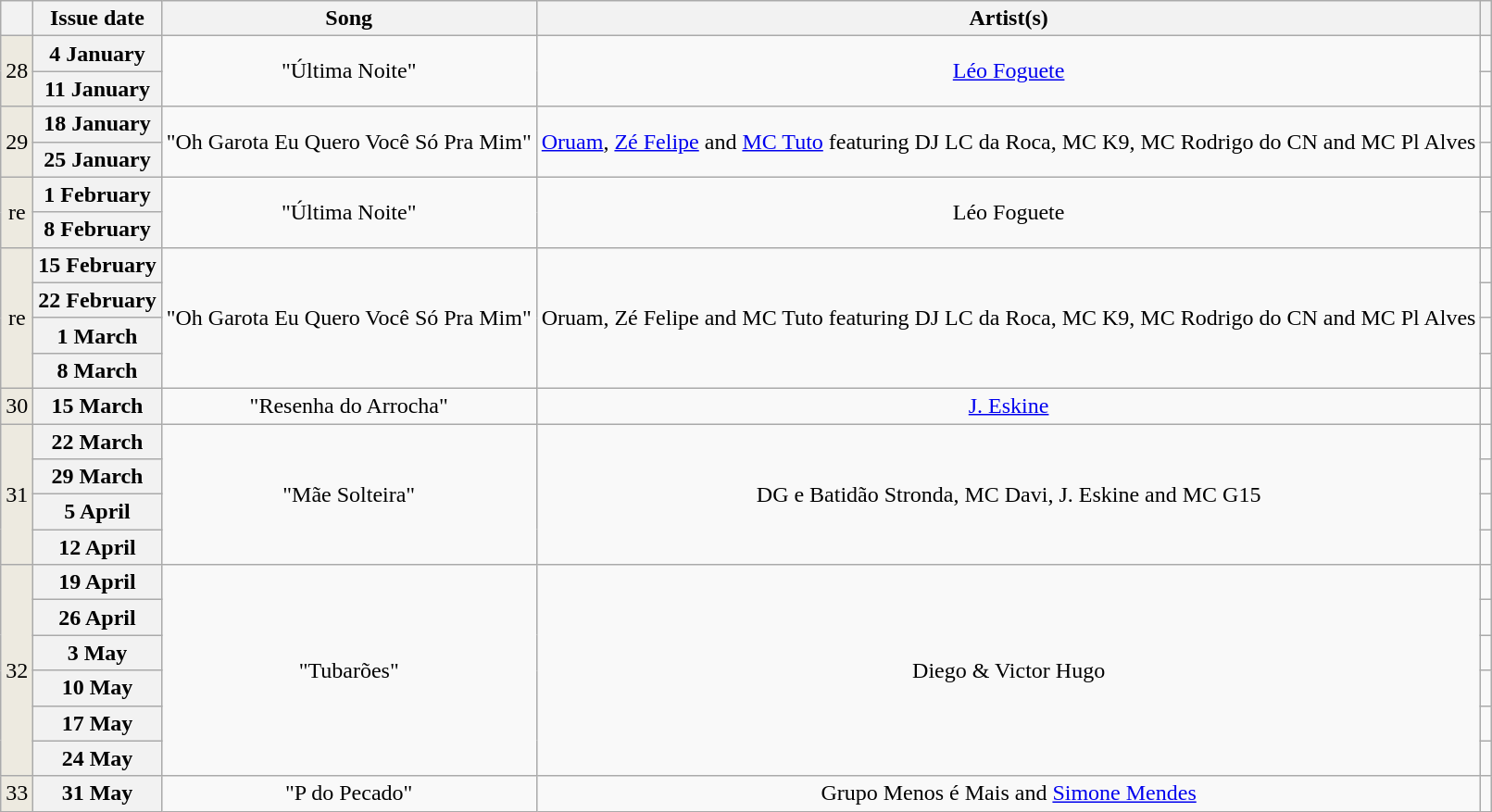<table class="wikitable sortable plainrowheaders" style="text-align: center">
<tr>
<th width="1"></th>
<th scope="col">Issue date</th>
<th>Song</th>
<th>Artist(s)</th>
<th></th>
</tr>
<tr>
<td bgcolor=#EDEAE0 rowspan="2">28</td>
<th scope="row">4 January</th>
<td rowspan="2">"Última Noite"</td>
<td rowspan="2"><a href='#'>Léo Foguete</a></td>
<td></td>
</tr>
<tr>
<th scope="row">11 January</th>
<td></td>
</tr>
<tr>
<td bgcolor=#EDEAE0 rowspan="2">29</td>
<th scope="row">18 January</th>
<td rowspan="2">"Oh Garota Eu Quero Você Só Pra Mim"</td>
<td rowspan="2"><a href='#'>Oruam</a>, <a href='#'>Zé Felipe</a> and <a href='#'>MC Tuto</a> featuring DJ LC da Roca, MC K9, MC Rodrigo do CN and MC Pl Alves</td>
<td></td>
</tr>
<tr>
<th scope="row">25 January</th>
<td></td>
</tr>
<tr>
<td bgcolor=#EDEAE0 rowspan="2">re</td>
<th scope="row">1 February</th>
<td rowspan="2">"Última Noite"</td>
<td rowspan="2">Léo Foguete</td>
<td></td>
</tr>
<tr>
<th scope="row">8 February</th>
<td></td>
</tr>
<tr>
<td bgcolor=#EDEAE0 rowspan="4">re</td>
<th scope="row">15 February</th>
<td rowspan="4">"Oh Garota Eu Quero Você Só Pra Mim"</td>
<td rowspan="4">Oruam, Zé Felipe and MC Tuto featuring DJ LC da Roca, MC K9, MC Rodrigo do CN and MC Pl Alves</td>
<td></td>
</tr>
<tr>
<th scope="row">22 February</th>
<td></td>
</tr>
<tr>
<th scope="row">1 March</th>
<td></td>
</tr>
<tr>
<th scope="row">8 March</th>
<td></td>
</tr>
<tr>
<td bgcolor=#EDEAE0>30</td>
<th scope="row">15 March</th>
<td>"Resenha do Arrocha"</td>
<td><a href='#'>J. Eskine</a></td>
<td></td>
</tr>
<tr>
<td bgcolor=#EDEAE0 rowspan="4">31</td>
<th scope="row">22 March</th>
<td rowspan="4">"Mãe Solteira"</td>
<td rowspan="4">DG e Batidão Stronda, MC Davi, J. Eskine and MC G15</td>
<td></td>
</tr>
<tr>
<th scope="row">29 March</th>
<td></td>
</tr>
<tr>
<th scope="row">5 April</th>
<td></td>
</tr>
<tr>
<th scope="row">12 April</th>
<td></td>
</tr>
<tr>
<td bgcolor=#EDEAE0 rowspan="6">32</td>
<th scope="row">19 April</th>
<td rowspan="6">"Tubarões"</td>
<td rowspan="6">Diego & Victor Hugo</td>
<td></td>
</tr>
<tr>
<th scope="row">26 April</th>
<td></td>
</tr>
<tr>
<th scope="row">3 May</th>
<td></td>
</tr>
<tr>
<th scope="row">10 May</th>
<td></td>
</tr>
<tr>
<th scope="row">17 May</th>
<td></td>
</tr>
<tr>
<th scope="row">24 May</th>
<td></td>
</tr>
<tr>
<td bgcolor=#EDEAE0>33</td>
<th scope="row">31 May</th>
<td>"P do Pecado"</td>
<td>Grupo Menos é Mais and <a href='#'>Simone Mendes</a></td>
<td></td>
</tr>
</table>
